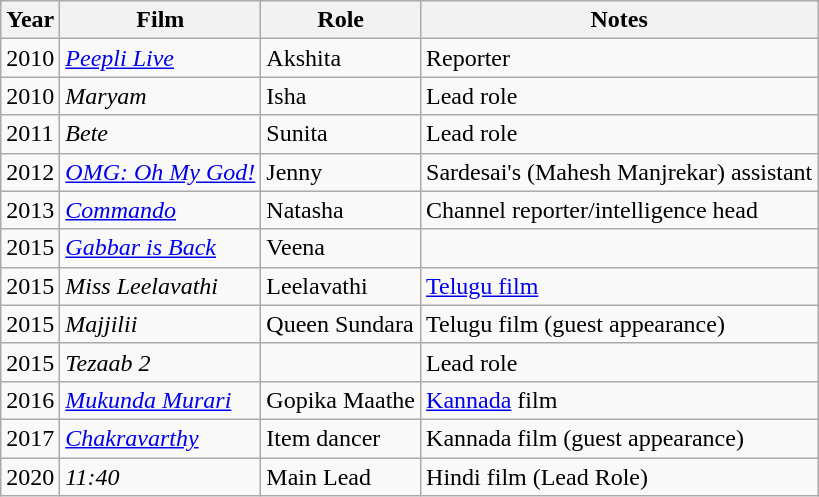<table class="wikitable sortable">
<tr style="text-align:center;">
<th>Year</th>
<th>Film</th>
<th>Role</th>
<th>Notes</th>
</tr>
<tr>
<td rowspan="1">2010</td>
<td><em><a href='#'>Peepli Live</a></em></td>
<td>Akshita</td>
<td>Reporter</td>
</tr>
<tr>
<td rowspan="1">2010</td>
<td><em>Maryam</em></td>
<td>Isha</td>
<td>Lead role</td>
</tr>
<tr>
<td rowspan="1">2011</td>
<td><em>Bete</em></td>
<td>Sunita</td>
<td>Lead role</td>
</tr>
<tr>
<td rowspan="1">2012</td>
<td><em><a href='#'>OMG: Oh My God!</a></em></td>
<td>Jenny</td>
<td>Sardesai's (Mahesh Manjrekar) assistant</td>
</tr>
<tr>
<td rowspan="1">2013</td>
<td><em><a href='#'>Commando</a></em></td>
<td>Natasha</td>
<td>Channel reporter/intelligence head</td>
</tr>
<tr>
<td rowspan="1">2015</td>
<td><em><a href='#'>Gabbar is Back</a></em></td>
<td>Veena</td>
<td></td>
</tr>
<tr>
<td rowspan="1">2015</td>
<td><em>Miss Leelavathi</em></td>
<td>Leelavathi</td>
<td><a href='#'>Telugu film</a></td>
</tr>
<tr>
<td rowspan="1">2015</td>
<td><em>Majjilii</em></td>
<td>Queen Sundara</td>
<td>Telugu film (guest appearance)</td>
</tr>
<tr>
<td rowspan="1">2015</td>
<td><em>Tezaab 2</em></td>
<td></td>
<td>Lead role</td>
</tr>
<tr>
<td rowspan="1">2016</td>
<td><em><a href='#'>Mukunda Murari</a></em></td>
<td>Gopika Maathe</td>
<td><a href='#'>Kannada</a> film</td>
</tr>
<tr>
<td>2017</td>
<td><em><a href='#'>Chakravarthy</a></em></td>
<td>Item dancer</td>
<td>Kannada film (guest appearance)<br></td>
</tr>
<tr>
<td>2020</td>
<td><em>11:40</em></td>
<td>Main Lead</td>
<td>Hindi film (Lead Role)<br></td>
</tr>
</table>
